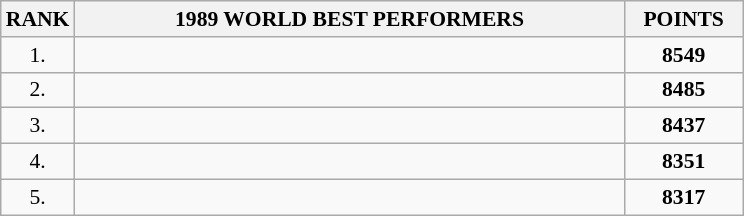<table class="wikitable" style="border-collapse: collapse; font-size: 90%;">
<tr>
<th>RANK</th>
<th align="center" style="width: 25em">1989 WORLD BEST PERFORMERS</th>
<th align="center" style="width: 5em">POINTS</th>
</tr>
<tr>
<td align="center">1.</td>
<td></td>
<td align="center"><strong>8549</strong></td>
</tr>
<tr>
<td align="center">2.</td>
<td></td>
<td align="center"><strong>8485</strong></td>
</tr>
<tr>
<td align="center">3.</td>
<td></td>
<td align="center"><strong>8437</strong></td>
</tr>
<tr>
<td align="center">4.</td>
<td></td>
<td align="center"><strong>8351</strong></td>
</tr>
<tr>
<td align="center">5.</td>
<td></td>
<td align="center"><strong>8317</strong></td>
</tr>
</table>
